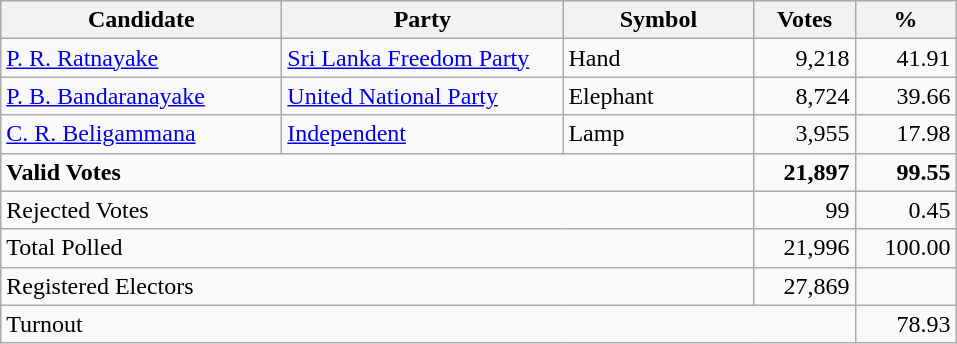<table class="wikitable" border="1" style="text-align:right;">
<tr>
<th align=left width="180">Candidate</th>
<th align=left width="180">Party</th>
<th align=left width="120">Symbol</th>
<th align=left width="60">Votes</th>
<th align=left width="60">%</th>
</tr>
<tr>
<td align=left><a href='#'>P. R. Ratnayake</a></td>
<td align=left><a href='#'>Sri Lanka Freedom Party</a></td>
<td align=left>Hand</td>
<td>9,218</td>
<td>41.91</td>
</tr>
<tr>
<td align=left><a href='#'>P. B. Bandaranayake</a></td>
<td align=left><a href='#'>United National Party</a></td>
<td align=left>Elephant</td>
<td>8,724</td>
<td>39.66</td>
</tr>
<tr>
<td align=left><a href='#'>C. R. Beligammana</a></td>
<td align=left><a href='#'>Independent</a></td>
<td align=left>Lamp</td>
<td>3,955</td>
<td>17.98</td>
</tr>
<tr>
<td align=left colspan=3><strong>Valid Votes</strong></td>
<td><strong>21,897</strong></td>
<td><strong>99.55</strong></td>
</tr>
<tr>
<td align=left colspan=3>Rejected Votes</td>
<td>99</td>
<td>0.45</td>
</tr>
<tr>
<td align=left colspan=3>Total Polled</td>
<td>21,996</td>
<td>100.00</td>
</tr>
<tr>
<td align=left colspan=3>Registered Electors</td>
<td>27,869</td>
<td></td>
</tr>
<tr>
<td align=left colspan=4>Turnout</td>
<td>78.93</td>
</tr>
</table>
